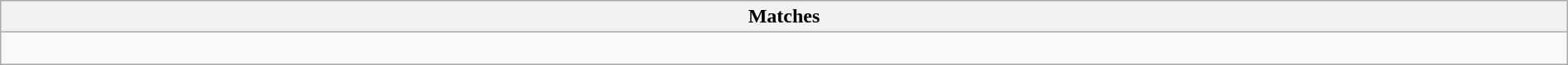<table class="wikitable collapsible collapsed" style="width:100%;">
<tr>
<th>Matches</th>
</tr>
<tr>
<td><br></td>
</tr>
</table>
